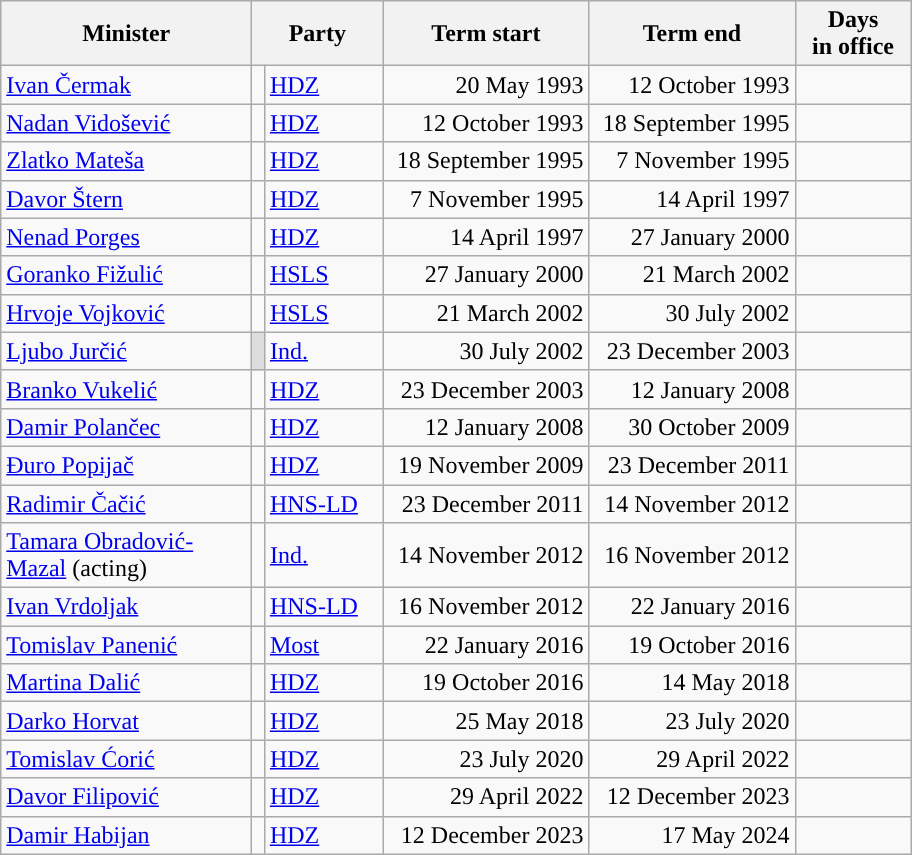<table class="wikitable" style="text-align: left;">
<tr>
<th width="160">Minister</th>
<th colspan=2 width="80">Party</th>
<th width="130">Term start</th>
<th width="130">Term end</th>
<th width=70>Days<br> in office</th>
</tr>
<tr>
<td><a href='#'>Ivan Čermak</a></td>
<td style="background-color: "></td>
<td><a href='#'>HDZ</a></td>
<td align=right>20 May 1993</td>
<td align=right>12 October 1993</td>
<td align=right></td>
</tr>
<tr>
<td><a href='#'>Nadan Vidošević</a></td>
<td style="background-color: "></td>
<td><a href='#'>HDZ</a></td>
<td align=right>12 October 1993</td>
<td align=right>18 September 1995</td>
<td align=right></td>
</tr>
<tr>
<td><a href='#'>Zlatko Mateša</a></td>
<td style="background-color: "></td>
<td><a href='#'>HDZ</a></td>
<td align=right>18 September 1995</td>
<td align=right>7 November 1995</td>
<td align=right></td>
</tr>
<tr>
<td><a href='#'>Davor Štern</a></td>
<td style="background-color: "></td>
<td><a href='#'>HDZ</a></td>
<td align=right>7 November 1995</td>
<td align=right>14 April 1997</td>
<td align=right></td>
</tr>
<tr>
<td><a href='#'>Nenad Porges</a></td>
<td style="background-color: "></td>
<td><a href='#'>HDZ</a></td>
<td align=right>14 April 1997</td>
<td align=right>27 January 2000</td>
<td align=right></td>
</tr>
<tr>
<td><a href='#'>Goranko Fižulić</a></td>
<td style="background-color: "></td>
<td><a href='#'>HSLS</a></td>
<td align=right>27 January 2000</td>
<td align=right>21 March 2002</td>
<td align=right></td>
</tr>
<tr>
<td><a href='#'>Hrvoje Vojković</a></td>
<td style="background-color: "></td>
<td><a href='#'>HSLS</a></td>
<td align=right>21 March 2002</td>
<td align=right>30 July 2002</td>
<td align=right></td>
</tr>
<tr>
<td><a href='#'>Ljubo Jurčić</a></td>
<td style="background-color: #DDDDDD" width="1px"></td>
<td><a href='#'>Ind.</a></td>
<td align=right>30 July 2002</td>
<td align=right>23 December 2003</td>
<td align=right></td>
</tr>
<tr>
<td><a href='#'>Branko Vukelić</a></td>
<td style="background-color: "></td>
<td><a href='#'>HDZ</a></td>
<td align=right>23 December 2003</td>
<td align=right>12 January 2008</td>
<td align=right></td>
</tr>
<tr>
<td><a href='#'>Damir Polančec</a></td>
<td style="background-color: "></td>
<td><a href='#'>HDZ</a></td>
<td align=right>12 January 2008</td>
<td align=right>30 October 2009</td>
<td align=right></td>
</tr>
<tr>
<td><a href='#'>Đuro Popijač</a></td>
<td style="background-color: "></td>
<td><a href='#'>HDZ</a></td>
<td align=right>19 November 2009</td>
<td align=right>23 December 2011</td>
<td align=right></td>
</tr>
<tr>
<td><a href='#'>Radimir Čačić</a></td>
<td style="background-color: "></td>
<td><a href='#'>HNS-LD</a></td>
<td align=right>23 December 2011</td>
<td align=right>14 November 2012</td>
<td align=right></td>
</tr>
<tr>
<td><a href='#'>Tamara Obradović-Mazal</a> (acting)</td>
<td style="background-color: "></td>
<td><a href='#'>Ind.</a></td>
<td align=right>14 November 2012</td>
<td align=right>16 November 2012</td>
<td align=right></td>
</tr>
<tr>
<td><a href='#'>Ivan Vrdoljak</a></td>
<td style="background-color: "></td>
<td><a href='#'>HNS-LD</a></td>
<td align=right>16 November 2012</td>
<td align=right>22 January 2016</td>
<td align=right></td>
</tr>
<tr>
<td><a href='#'>Tomislav Panenić</a></td>
<td style="background-color: "></td>
<td><a href='#'>Most</a></td>
<td align=right>22 January 2016</td>
<td align=right>19 October 2016</td>
<td align=right></td>
</tr>
<tr>
<td><a href='#'>Martina Dalić</a></td>
<td style="background-color: "></td>
<td><a href='#'>HDZ</a></td>
<td align=right>19 October 2016</td>
<td align=right>14 May 2018</td>
<td align=right></td>
</tr>
<tr>
<td><a href='#'>Darko Horvat</a></td>
<td style="background-color: "></td>
<td><a href='#'>HDZ</a></td>
<td align=right>25 May 2018</td>
<td align=right>23 July 2020</td>
<td align=right></td>
</tr>
<tr>
<td><a href='#'>Tomislav Ćorić</a></td>
<td style="background-color: "></td>
<td><a href='#'>HDZ</a></td>
<td align=right>23 July 2020</td>
<td align=right>29 April 2022</td>
<td align=right></td>
</tr>
<tr>
<td><a href='#'>Davor Filipović</a></td>
<td style="background-color: "></td>
<td><a href='#'>HDZ</a></td>
<td align=right>29 April 2022</td>
<td align=right>12 December 2023</td>
<td align=right></td>
</tr>
<tr>
<td><a href='#'>Damir Habijan</a></td>
<td style="background-color: "></td>
<td><a href='#'>HDZ</a></td>
<td align=right>12 December 2023</td>
<td align=right>17 May 2024</td>
<td align=right></td>
</tr>
</table>
